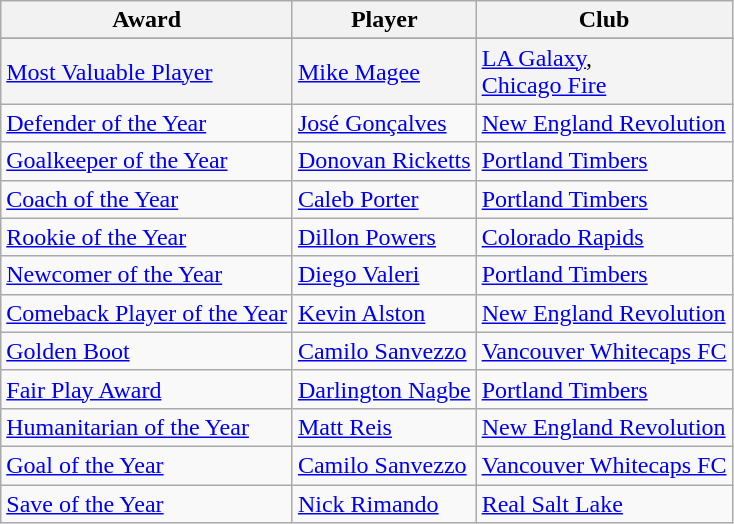<table class="wikitable" style="font-size:100%">
<tr>
<th>Award</th>
<th>Player</th>
<th>Club</th>
</tr>
<tr>
</tr>
<tr style="background:#f4f4f4;">
<td><a href='#'>Most Valuable Player</a></td>
<td> <a href='#'>Mike Magee</a></td>
<td><a href='#'>LA Galaxy</a>,<br><a href='#'>Chicago Fire</a></td>
</tr>
<tr>
<td><a href='#'>Defender of the Year</a></td>
<td> <a href='#'>José Gonçalves</a></td>
<td><a href='#'>New England Revolution</a></td>
</tr>
<tr>
<td><a href='#'>Goalkeeper of the Year</a></td>
<td> <a href='#'>Donovan Ricketts</a></td>
<td><a href='#'>Portland Timbers</a></td>
</tr>
<tr>
<td><a href='#'>Coach of the Year</a></td>
<td> <a href='#'>Caleb Porter</a></td>
<td><a href='#'>Portland Timbers</a></td>
</tr>
<tr>
<td><a href='#'>Rookie of the Year</a></td>
<td> <a href='#'>Dillon Powers</a></td>
<td><a href='#'>Colorado Rapids</a></td>
</tr>
<tr>
<td><a href='#'>Newcomer of the Year</a></td>
<td> <a href='#'>Diego Valeri</a></td>
<td><a href='#'>Portland Timbers</a></td>
</tr>
<tr>
<td><a href='#'>Comeback Player of the Year</a></td>
<td> <a href='#'>Kevin Alston</a></td>
<td><a href='#'>New England Revolution</a></td>
</tr>
<tr>
<td><a href='#'>Golden Boot</a></td>
<td> <a href='#'>Camilo Sanvezzo</a></td>
<td><a href='#'>Vancouver Whitecaps FC</a></td>
</tr>
<tr>
<td><a href='#'>Fair Play Award</a></td>
<td> <a href='#'>Darlington Nagbe</a></td>
<td><a href='#'>Portland Timbers</a></td>
</tr>
<tr>
<td><a href='#'>Humanitarian of the Year</a></td>
<td> <a href='#'>Matt Reis</a></td>
<td><a href='#'>New England Revolution</a></td>
</tr>
<tr>
<td><a href='#'>Goal of the Year</a></td>
<td> <a href='#'>Camilo Sanvezzo</a></td>
<td><a href='#'>Vancouver Whitecaps FC</a></td>
</tr>
<tr>
<td><a href='#'>Save of the Year</a></td>
<td> <a href='#'>Nick Rimando</a></td>
<td><a href='#'>Real Salt Lake</a></td>
</tr>
</table>
